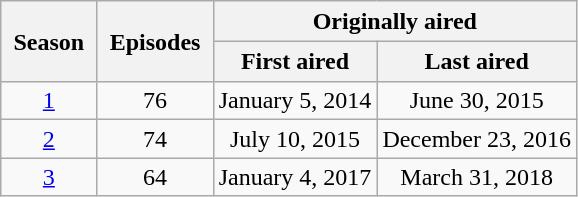<table class="wikitable" style="text-align: center;">
<tr>
<th style="padding: 4px 8px;" colspan="1" rowspan="2">Season</th>
<th style="padding: 4px 8px;" colspan="1" rowspan="2">Episodes</th>
<th style="padding: 4px 8px" colspan="2">Originally aired</th>
</tr>
<tr>
<th style="padding: 4px 8px">First aired</th>
<th style="padding: 4px 8px">Last aired</th>
</tr>
<tr>
<td><a href='#'>1</a></td>
<td>76</td>
<td>January 5, 2014</td>
<td>June 30, 2015</td>
</tr>
<tr>
<td><a href='#'>2</a></td>
<td>74</td>
<td>July 10, 2015</td>
<td>December 23, 2016</td>
</tr>
<tr>
<td><a href='#'>3</a></td>
<td>64</td>
<td>January 4, 2017</td>
<td>March 31, 2018</td>
</tr>
</table>
